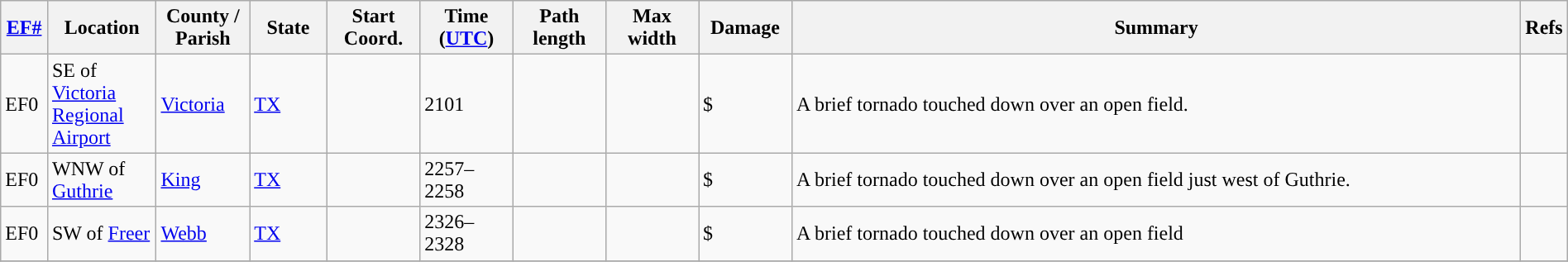<table class="wikitable sortable" style="width:100%;">
<tr>
<th scope="col" width="3%" align="center"><a href='#'>EF#</a></th>
<th scope="col" width="7%" align="center" class="unsortable">Location</th>
<th scope="col" width="6%" align="center" class="unsortable">County / Parish</th>
<th scope="col" width="5%" align="center">State</th>
<th scope="col" width="6%" align="center">Start Coord.</th>
<th scope="col" width="6%" align="center">Time (<a href='#'>UTC</a>)</th>
<th scope="col" width="6%" align="center">Path length</th>
<th scope="col" width="6%" align="center">Max width</th>
<th scope="col" width="6%" align="center">Damage</th>
<th scope="col" width="48%" class="unsortable" align="center">Summary</th>
<th scope="col" width="48%" class="unsortable" align="center">Refs</th>
</tr>
<tr>
<td>EF0</td>
<td>SE of <a href='#'>Victoria Regional Airport</a></td>
<td><a href='#'>Victoria</a></td>
<td><a href='#'>TX</a></td>
<td></td>
<td>2101</td>
<td></td>
<td></td>
<td>$</td>
<td>A brief tornado touched down over an open field.</td>
<td></td>
</tr>
<tr>
<td>EF0</td>
<td>WNW of <a href='#'>Guthrie</a></td>
<td><a href='#'>King</a></td>
<td><a href='#'>TX</a></td>
<td></td>
<td>2257–2258</td>
<td></td>
<td></td>
<td>$</td>
<td>A brief tornado touched down over an open field just west of Guthrie.</td>
<td></td>
</tr>
<tr>
<td>EF0</td>
<td>SW of <a href='#'>Freer</a></td>
<td><a href='#'>Webb</a></td>
<td><a href='#'>TX</a></td>
<td></td>
<td>2326–2328</td>
<td></td>
<td></td>
<td>$</td>
<td>A brief tornado touched down over an open field</td>
<td></td>
</tr>
<tr>
</tr>
</table>
